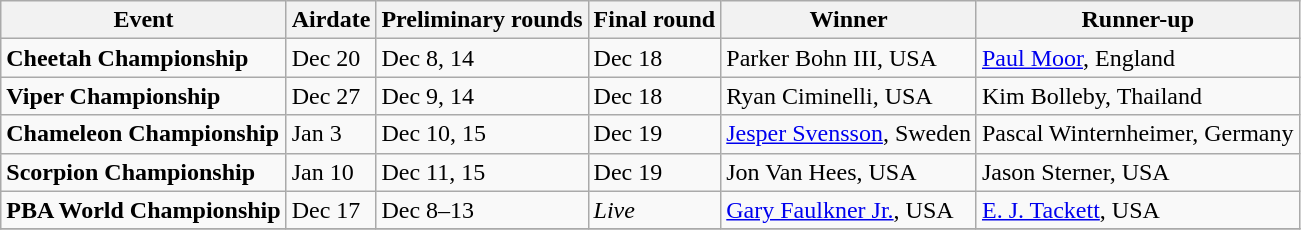<table class="wikitable">
<tr>
<th>Event</th>
<th>Airdate</th>
<th>Preliminary rounds</th>
<th>Final round</th>
<th>Winner</th>
<th>Runner-up</th>
</tr>
<tr>
<td><strong>Cheetah Championship</strong></td>
<td>Dec 20</td>
<td>Dec 8, 14</td>
<td>Dec 18</td>
<td>Parker Bohn III, USA</td>
<td><a href='#'>Paul Moor</a>, England</td>
</tr>
<tr>
<td><strong>Viper Championship</strong></td>
<td>Dec 27</td>
<td>Dec 9, 14</td>
<td>Dec 18</td>
<td>Ryan Ciminelli, USA</td>
<td>Kim Bolleby, Thailand</td>
</tr>
<tr>
<td><strong>Chameleon Championship</strong></td>
<td>Jan 3</td>
<td>Dec 10, 15</td>
<td>Dec 19</td>
<td><a href='#'>Jesper Svensson</a>, Sweden</td>
<td>Pascal Winternheimer, Germany</td>
</tr>
<tr>
<td><strong>Scorpion Championship</strong></td>
<td>Jan 10</td>
<td>Dec 11, 15</td>
<td>Dec 19</td>
<td>Jon Van Hees, USA</td>
<td>Jason Sterner, USA</td>
</tr>
<tr>
<td><strong>PBA World Championship</strong></td>
<td>Dec 17</td>
<td>Dec 8–13</td>
<td><em>Live</em></td>
<td><a href='#'>Gary Faulkner Jr.</a>, USA</td>
<td><a href='#'>E. J. Tackett</a>, USA</td>
</tr>
<tr>
</tr>
</table>
